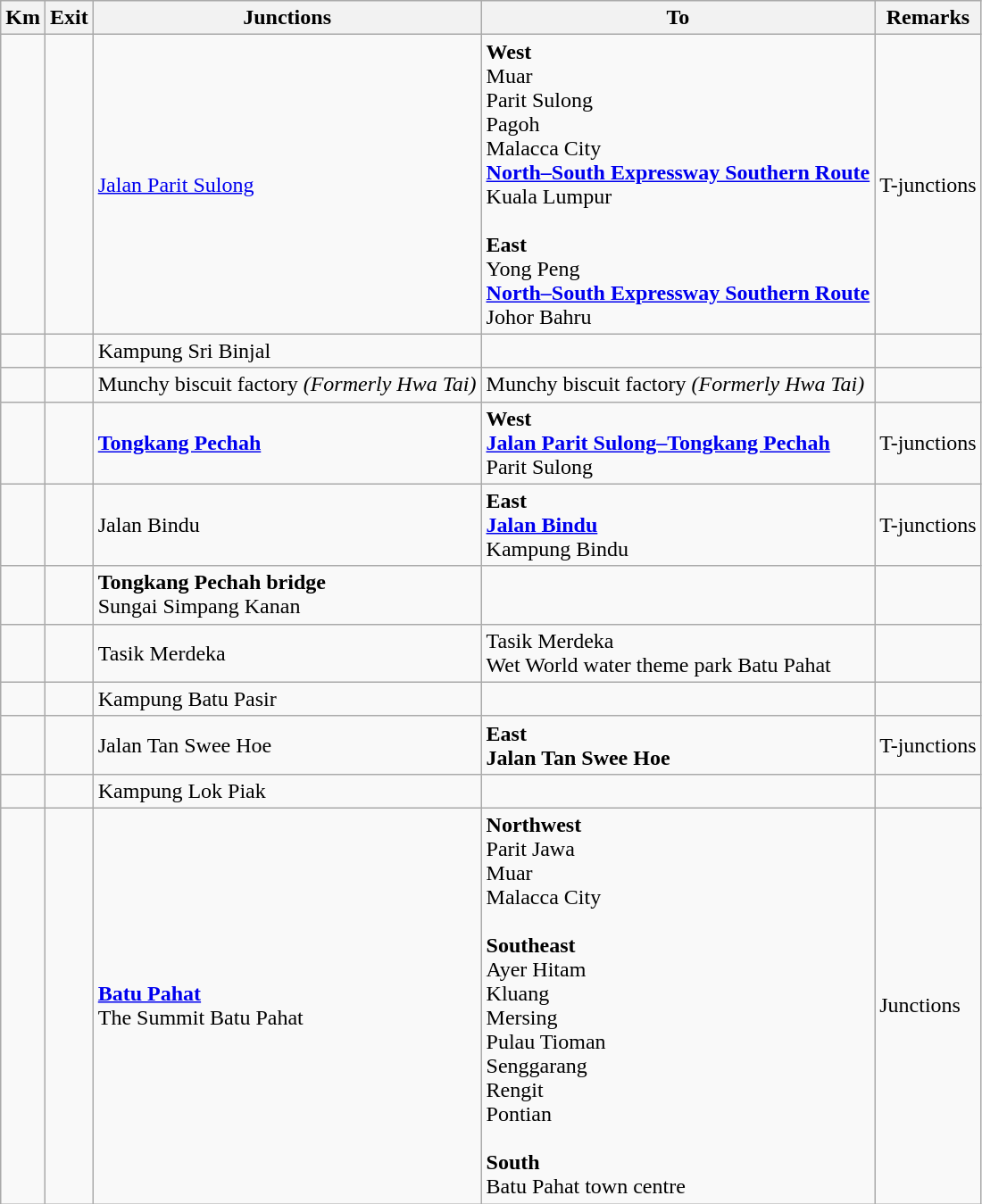<table class="wikitable">
<tr>
<th>Km</th>
<th>Exit</th>
<th>Junctions</th>
<th>To</th>
<th>Remarks</th>
</tr>
<tr>
<td></td>
<td></td>
<td><a href='#'>Jalan Parit Sulong</a></td>
<td><strong>West</strong><br> Muar<br> Parit Sulong<br> Pagoh<br> Malacca City<br>  <strong><a href='#'>North–South Expressway Southern Route</a></strong><br>Kuala Lumpur<br><br><strong>East</strong><br> Yong Peng<br>  <strong><a href='#'>North–South Expressway Southern Route</a></strong><br>Johor Bahru</td>
<td>T-junctions</td>
</tr>
<tr>
<td></td>
<td></td>
<td>Kampung Sri Binjal</td>
<td></td>
<td></td>
</tr>
<tr>
<td></td>
<td></td>
<td>Munchy biscuit factory <em>(Formerly Hwa Tai)</em></td>
<td>Munchy biscuit factory <em>(Formerly Hwa Tai)</em></td>
<td></td>
</tr>
<tr>
<td></td>
<td></td>
<td><strong><a href='#'>Tongkang Pechah</a></strong></td>
<td><strong>West</strong><br> <strong><a href='#'>Jalan Parit Sulong–Tongkang Pechah</a></strong><br>Parit Sulong</td>
<td>T-junctions</td>
</tr>
<tr>
<td></td>
<td></td>
<td>Jalan Bindu</td>
<td><strong>East</strong><br> <strong><a href='#'>Jalan Bindu</a></strong><br>Kampung Bindu</td>
<td>T-junctions</td>
</tr>
<tr>
<td></td>
<td></td>
<td><strong>Tongkang Pechah bridge</strong><br>Sungai Simpang Kanan</td>
<td></td>
<td></td>
</tr>
<tr>
<td></td>
<td></td>
<td>Tasik Merdeka</td>
<td>Tasik Merdeka<br>Wet World water theme park Batu Pahat</td>
<td></td>
</tr>
<tr>
<td></td>
<td></td>
<td>Kampung Batu Pasir</td>
<td></td>
<td></td>
</tr>
<tr>
<td></td>
<td></td>
<td>Jalan Tan Swee Hoe</td>
<td><strong>East</strong><br><strong>Jalan Tan Swee Hoe</strong></td>
<td>T-junctions</td>
</tr>
<tr>
<td></td>
<td></td>
<td>Kampung Lok Piak</td>
<td></td>
<td></td>
</tr>
<tr>
<td></td>
<td></td>
<td><strong><a href='#'>Batu Pahat</a></strong><br>The Summit Batu Pahat</td>
<td><strong>Northwest</strong><br>  Parit Jawa<br> Muar<br> Malacca City<br><br><strong>Southeast</strong><br> Ayer Hitam<br> Kluang<br>  Mersing<br>  Pulau Tioman<br> Senggarang<br> Rengit<br> Pontian<br><br><strong>South</strong><br>Batu Pahat town centre</td>
<td>Junctions</td>
</tr>
</table>
